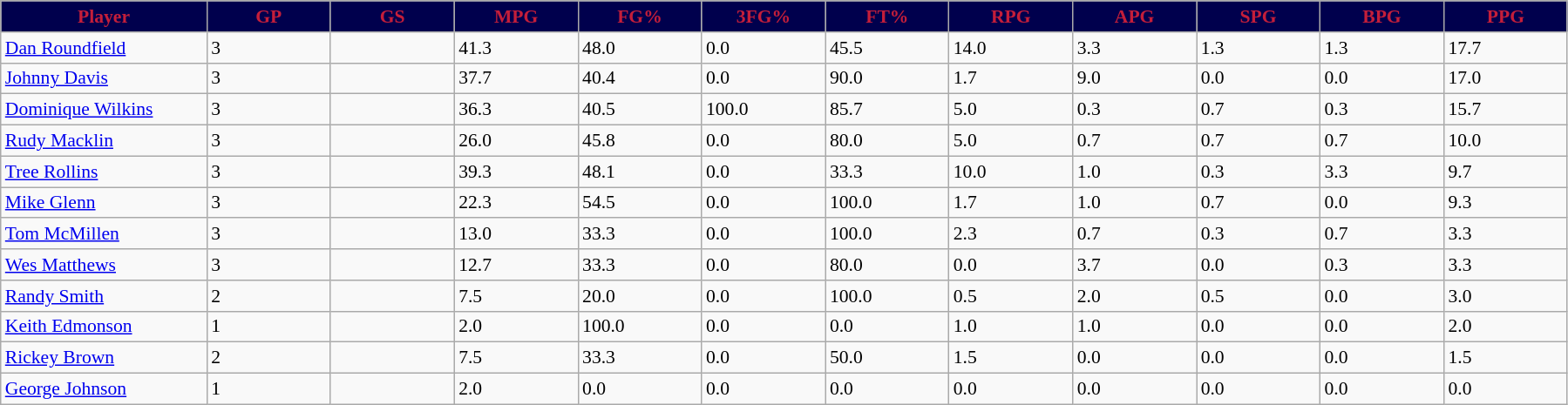<table class="wikitable sortable" style="font-size: 90%">
<tr>
<th style="background:#00004d;color:#C41E3A;" width="10%">Player</th>
<th style="background:#00004d;color:#C41E3A;" width="6%">GP</th>
<th style="background:#00004d;color:#C41E3A;" width="6%">GS</th>
<th style="background:#00004d;color:#C41E3A;" width="6%">MPG</th>
<th style="background:#00004d;color:#C41E3A;" width="6%">FG%</th>
<th style="background:#00004d;color:#C41E3A;" width="6%">3FG%</th>
<th style="background:#00004d;color:#C41E3A;" width="6%">FT%</th>
<th style="background:#00004d;color:#C41E3A;" width="6%">RPG</th>
<th style="background:#00004d;color:#C41E3A;" width="6%">APG</th>
<th style="background:#00004d;color:#C41E3A;" width="6%">SPG</th>
<th style="background:#00004d;color:#C41E3A;" width="6%">BPG</th>
<th style="background:#00004d;color:#C41E3A;" width="6%">PPG</th>
</tr>
<tr>
<td><a href='#'>Dan Roundfield</a></td>
<td>3</td>
<td></td>
<td>41.3</td>
<td>48.0</td>
<td>0.0</td>
<td>45.5</td>
<td>14.0</td>
<td>3.3</td>
<td>1.3</td>
<td>1.3</td>
<td>17.7</td>
</tr>
<tr>
<td><a href='#'>Johnny Davis</a></td>
<td>3</td>
<td></td>
<td>37.7</td>
<td>40.4</td>
<td>0.0</td>
<td>90.0</td>
<td>1.7</td>
<td>9.0</td>
<td>0.0</td>
<td>0.0</td>
<td>17.0</td>
</tr>
<tr>
<td><a href='#'>Dominique Wilkins</a></td>
<td>3</td>
<td></td>
<td>36.3</td>
<td>40.5</td>
<td>100.0</td>
<td>85.7</td>
<td>5.0</td>
<td>0.3</td>
<td>0.7</td>
<td>0.3</td>
<td>15.7</td>
</tr>
<tr>
<td><a href='#'>Rudy Macklin</a></td>
<td>3</td>
<td></td>
<td>26.0</td>
<td>45.8</td>
<td>0.0</td>
<td>80.0</td>
<td>5.0</td>
<td>0.7</td>
<td>0.7</td>
<td>0.7</td>
<td>10.0</td>
</tr>
<tr>
<td><a href='#'>Tree Rollins</a></td>
<td>3</td>
<td></td>
<td>39.3</td>
<td>48.1</td>
<td>0.0</td>
<td>33.3</td>
<td>10.0</td>
<td>1.0</td>
<td>0.3</td>
<td>3.3</td>
<td>9.7</td>
</tr>
<tr>
<td><a href='#'>Mike Glenn</a></td>
<td>3</td>
<td></td>
<td>22.3</td>
<td>54.5</td>
<td>0.0</td>
<td>100.0</td>
<td>1.7</td>
<td>1.0</td>
<td>0.7</td>
<td>0.0</td>
<td>9.3</td>
</tr>
<tr>
<td><a href='#'>Tom McMillen</a></td>
<td>3</td>
<td></td>
<td>13.0</td>
<td>33.3</td>
<td>0.0</td>
<td>100.0</td>
<td>2.3</td>
<td>0.7</td>
<td>0.3</td>
<td>0.7</td>
<td>3.3</td>
</tr>
<tr>
<td><a href='#'>Wes Matthews</a></td>
<td>3</td>
<td></td>
<td>12.7</td>
<td>33.3</td>
<td>0.0</td>
<td>80.0</td>
<td>0.0</td>
<td>3.7</td>
<td>0.0</td>
<td>0.3</td>
<td>3.3</td>
</tr>
<tr>
<td><a href='#'>Randy Smith</a></td>
<td>2</td>
<td></td>
<td>7.5</td>
<td>20.0</td>
<td>0.0</td>
<td>100.0</td>
<td>0.5</td>
<td>2.0</td>
<td>0.5</td>
<td>0.0</td>
<td>3.0</td>
</tr>
<tr>
<td><a href='#'>Keith Edmonson</a></td>
<td>1</td>
<td></td>
<td>2.0</td>
<td>100.0</td>
<td>0.0</td>
<td>0.0</td>
<td>1.0</td>
<td>1.0</td>
<td>0.0</td>
<td>0.0</td>
<td>2.0</td>
</tr>
<tr>
<td><a href='#'>Rickey Brown</a></td>
<td>2</td>
<td></td>
<td>7.5</td>
<td>33.3</td>
<td>0.0</td>
<td>50.0</td>
<td>1.5</td>
<td>0.0</td>
<td>0.0</td>
<td>0.0</td>
<td>1.5</td>
</tr>
<tr>
<td><a href='#'>George Johnson</a></td>
<td>1</td>
<td></td>
<td>2.0</td>
<td>0.0</td>
<td>0.0</td>
<td>0.0</td>
<td>0.0</td>
<td>0.0</td>
<td>0.0</td>
<td>0.0</td>
<td>0.0</td>
</tr>
</table>
